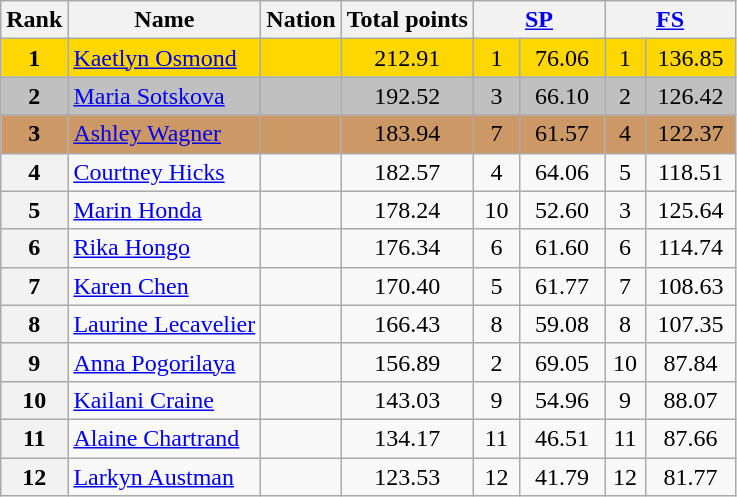<table class="wikitable sortable">
<tr>
<th>Rank</th>
<th>Name</th>
<th>Nation</th>
<th>Total points</th>
<th colspan="2" width="80px"><a href='#'>SP</a></th>
<th colspan="2" width="80px"><a href='#'>FS</a></th>
</tr>
<tr bgcolor="gold">
<td align="center"><strong>1</strong></td>
<td><a href='#'>Kaetlyn Osmond</a></td>
<td></td>
<td align="center">212.91</td>
<td align="center">1</td>
<td align="center">76.06</td>
<td align="center">1</td>
<td align="center">136.85</td>
</tr>
<tr bgcolor="silver">
<td align="center"><strong>2</strong></td>
<td><a href='#'>Maria Sotskova</a></td>
<td></td>
<td align="center">192.52</td>
<td align="center">3</td>
<td align="center">66.10</td>
<td align="center">2</td>
<td align="center">126.42</td>
</tr>
<tr bgcolor="cc9966">
<td align="center"><strong>3</strong></td>
<td><a href='#'>Ashley Wagner</a></td>
<td></td>
<td align="center">183.94</td>
<td align="center">7</td>
<td align="center">61.57</td>
<td align="center">4</td>
<td align="center">122.37</td>
</tr>
<tr>
<th>4</th>
<td><a href='#'>Courtney Hicks</a></td>
<td></td>
<td align="center">182.57</td>
<td align="center">4</td>
<td align="center">64.06</td>
<td align="center">5</td>
<td align="center">118.51</td>
</tr>
<tr>
<th>5</th>
<td><a href='#'>Marin Honda</a></td>
<td></td>
<td align="center">178.24</td>
<td align="center">10</td>
<td align="center">52.60</td>
<td align="center">3</td>
<td align="center">125.64</td>
</tr>
<tr>
<th>6</th>
<td><a href='#'>Rika Hongo</a></td>
<td></td>
<td align="center">176.34</td>
<td align="center">6</td>
<td align="center">61.60</td>
<td align="center">6</td>
<td align="center">114.74</td>
</tr>
<tr>
<th>7</th>
<td><a href='#'>Karen Chen</a></td>
<td></td>
<td align="center">170.40</td>
<td align="center">5</td>
<td align="center">61.77</td>
<td align="center">7</td>
<td align="center">108.63</td>
</tr>
<tr>
<th>8</th>
<td><a href='#'>Laurine Lecavelier</a></td>
<td></td>
<td align="center">166.43</td>
<td align="center">8</td>
<td align="center">59.08</td>
<td align="center">8</td>
<td align="center">107.35</td>
</tr>
<tr>
<th>9</th>
<td><a href='#'>Anna Pogorilaya</a></td>
<td></td>
<td align="center">156.89</td>
<td align="center">2</td>
<td align="center">69.05</td>
<td align="center">10</td>
<td align="center">87.84</td>
</tr>
<tr>
<th>10</th>
<td><a href='#'>Kailani Craine</a></td>
<td></td>
<td align="center">143.03</td>
<td align="center">9</td>
<td align="center">54.96</td>
<td align="center">9</td>
<td align="center">88.07</td>
</tr>
<tr>
<th>11</th>
<td><a href='#'>Alaine Chartrand</a></td>
<td></td>
<td align="center">134.17</td>
<td align="center">11</td>
<td align="center">46.51</td>
<td align="center">11</td>
<td align="center">87.66</td>
</tr>
<tr>
<th>12</th>
<td><a href='#'>Larkyn Austman</a></td>
<td></td>
<td align="center">123.53</td>
<td align="center">12</td>
<td align="center">41.79</td>
<td align="center">12</td>
<td align="center">81.77</td>
</tr>
</table>
